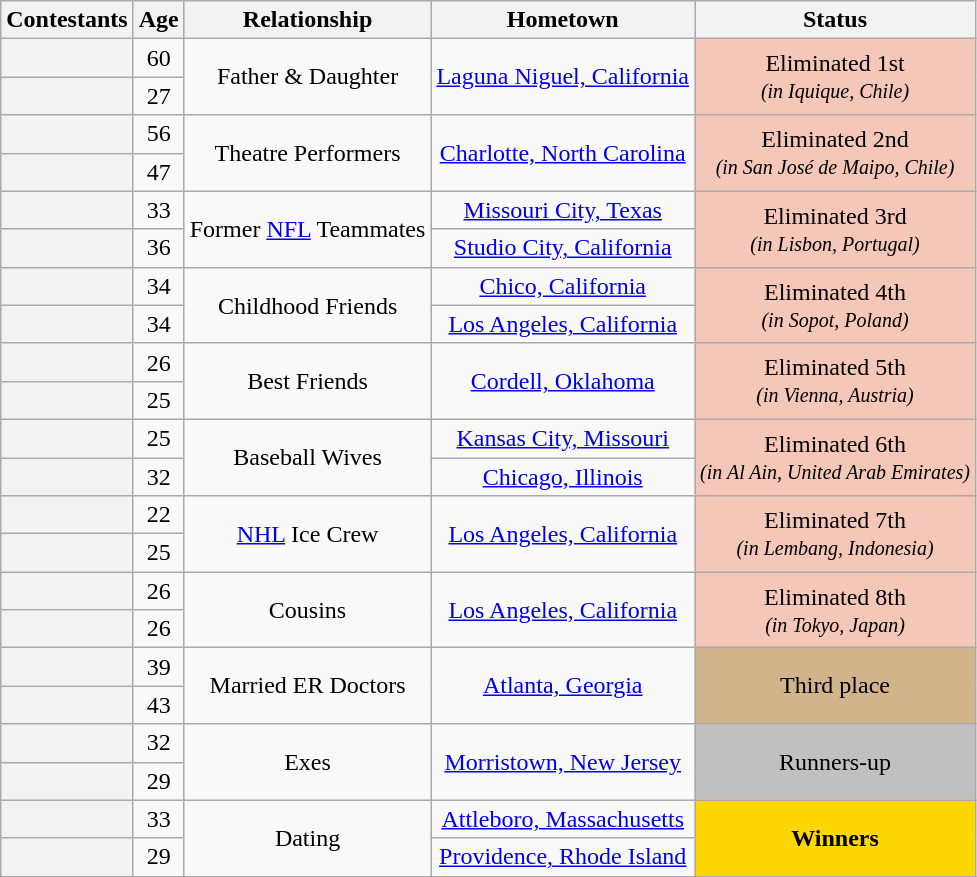<table class="wikitable sortable" style="text-align:center;">
<tr>
<th scope="col">Contestants</th>
<th scope="col">Age</th>
<th class="unsortable" scope="col">Relationship</th>
<th scope="col" class="unsortable">Hometown</th>
<th scope="col">Status</th>
</tr>
<tr>
<th scope="row"></th>
<td>60</td>
<td rowspan="2">Father & Daughter</td>
<td rowspan="2"><a href='#'>Laguna Niguel, California</a></td>
<td rowspan="2" bgcolor="f4c7b8">Eliminated 1st<br><small><em>(in Iquique, Chile)</em></small></td>
</tr>
<tr>
<th scope="row"></th>
<td>27</td>
</tr>
<tr>
<th scope="row"></th>
<td>56</td>
<td rowspan="2">Theatre Performers</td>
<td rowspan="2"><a href='#'>Charlotte, North Carolina</a></td>
<td rowspan="2" bgcolor="f4c7b8">Eliminated 2nd<br><small><em>(in San José de Maipo, Chile)</em></small></td>
</tr>
<tr>
<th scope="row"></th>
<td>47</td>
</tr>
<tr>
<th scope="row"></th>
<td>33</td>
<td rowspan="2">Former <a href='#'>NFL</a> Teammates</td>
<td><a href='#'>Missouri City, Texas</a></td>
<td rowspan="2" bgcolor="f4c7b8">Eliminated 3rd<br><small><em>(in Lisbon, Portugal)</em></small></td>
</tr>
<tr>
<th scope="row"></th>
<td>36</td>
<td><a href='#'>Studio City, California</a></td>
</tr>
<tr>
<th scope="row"></th>
<td>34</td>
<td rowspan="2">Childhood Friends</td>
<td><a href='#'>Chico, California</a></td>
<td rowspan="2" bgcolor="f4c7b8">Eliminated 4th<br><small><em>(in Sopot, Poland)</em></small></td>
</tr>
<tr>
<th scope="row"></th>
<td>34</td>
<td><a href='#'>Los Angeles, California</a></td>
</tr>
<tr>
<th scope="row"></th>
<td>26</td>
<td rowspan="2">Best Friends</td>
<td rowspan="2"><a href='#'>Cordell, Oklahoma</a></td>
<td rowspan="2" bgcolor="f4c7b8">Eliminated 5th<br><small><em>(in Vienna, Austria)</em></small></td>
</tr>
<tr>
<th scope="row"></th>
<td>25</td>
</tr>
<tr>
<th scope="row"></th>
<td>25</td>
<td rowspan="2">Baseball Wives</td>
<td><a href='#'>Kansas City, Missouri</a></td>
<td rowspan="2" bgcolor="f4c7b8">Eliminated 6th<br><small><em>(in Al Ain, United Arab Emirates)</em></small></td>
</tr>
<tr>
<th scope="row"></th>
<td>32</td>
<td><a href='#'>Chicago, Illinois</a></td>
</tr>
<tr>
<th scope="row"></th>
<td>22</td>
<td rowspan="2"><a href='#'>NHL</a> Ice Crew</td>
<td rowspan="2"><a href='#'>Los Angeles, California</a></td>
<td rowspan="2" bgcolor="f4c7b8">Eliminated 7th<br><small><em>(in Lembang, Indonesia)</em></small></td>
</tr>
<tr>
<th scope="row"></th>
<td>25</td>
</tr>
<tr>
<th scope="row"></th>
<td>26</td>
<td rowspan="2">Cousins</td>
<td rowspan="2"><a href='#'>Los Angeles, California</a></td>
<td rowspan="2" bgcolor="f4c7b8">Eliminated 8th<br><small><em>(in Tokyo, Japan)</em></small></td>
</tr>
<tr>
<th scope="row"></th>
<td>26</td>
</tr>
<tr>
<th scope="row"></th>
<td>39</td>
<td rowspan="2">Married ER Doctors</td>
<td rowspan="2"><a href='#'>Atlanta, Georgia</a></td>
<td rowspan="2" bgcolor="tan">Third place</td>
</tr>
<tr>
<th scope="row"></th>
<td>43</td>
</tr>
<tr>
<th scope="row"></th>
<td>32</td>
<td rowspan="2">Exes</td>
<td rowspan="2"><a href='#'>Morristown, New Jersey</a></td>
<td rowspan="2" bgcolor="silver">Runners-up</td>
</tr>
<tr>
<th scope="row"></th>
<td>29</td>
</tr>
<tr>
<th scope="row"></th>
<td>33</td>
<td rowspan="2">Dating</td>
<td><a href='#'>Attleboro, Massachusetts</a></td>
<td rowspan="2" bgcolor="gold"><strong>Winners</strong></td>
</tr>
<tr>
<th scope="row"></th>
<td>29</td>
<td><a href='#'>Providence, Rhode Island</a></td>
</tr>
</table>
